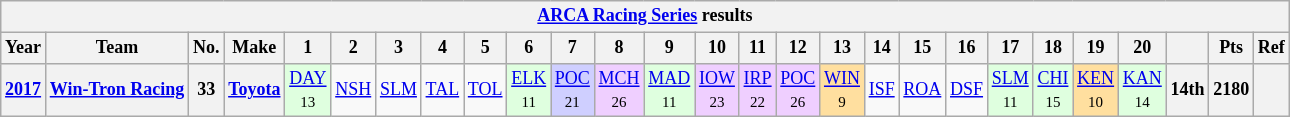<table class="wikitable" style="text-align:center; font-size:75%">
<tr>
<th colspan=45><a href='#'>ARCA Racing Series</a> results</th>
</tr>
<tr>
<th>Year</th>
<th>Team</th>
<th>No.</th>
<th>Make</th>
<th>1</th>
<th>2</th>
<th>3</th>
<th>4</th>
<th>5</th>
<th>6</th>
<th>7</th>
<th>8</th>
<th>9</th>
<th>10</th>
<th>11</th>
<th>12</th>
<th>13</th>
<th>14</th>
<th>15</th>
<th>16</th>
<th>17</th>
<th>18</th>
<th>19</th>
<th>20</th>
<th></th>
<th>Pts</th>
<th>Ref</th>
</tr>
<tr>
<th><a href='#'>2017</a></th>
<th><a href='#'>Win-Tron Racing</a></th>
<th>33</th>
<th><a href='#'>Toyota</a></th>
<td style="background:#DFFFDF;"><a href='#'>DAY</a><br><small>13</small></td>
<td><a href='#'>NSH</a></td>
<td><a href='#'>SLM</a></td>
<td><a href='#'>TAL</a></td>
<td><a href='#'>TOL</a></td>
<td style="background:#DFFFDF;"><a href='#'>ELK</a><br><small>11</small></td>
<td style="background:#CFCFFF;"><a href='#'>POC</a><br><small>21</small></td>
<td style="background:#EFCFFF;"><a href='#'>MCH</a><br><small>26</small></td>
<td style="background:#DFFFDF;"><a href='#'>MAD</a><br><small>11</small></td>
<td style="background:#EFCFFF;"><a href='#'>IOW</a><br><small>23</small></td>
<td style="background:#EFCFFF;"><a href='#'>IRP</a><br><small>22</small></td>
<td style="background:#EFCFFF;"><a href='#'>POC</a><br><small>26</small></td>
<td style="background:#FFDF9F;"><a href='#'>WIN</a><br><small>9</small></td>
<td><a href='#'>ISF</a></td>
<td><a href='#'>ROA</a></td>
<td><a href='#'>DSF</a></td>
<td style="background:#DFFFDF;"><a href='#'>SLM</a><br><small>11</small></td>
<td style="background:#DFFFDF;"><a href='#'>CHI</a><br><small>15</small></td>
<td style="background:#FFDF9F;"><a href='#'>KEN</a><br><small>10</small></td>
<td style="background:#DFFFDF;"><a href='#'>KAN</a><br><small>14</small></td>
<th>14th</th>
<th>2180</th>
<th></th>
</tr>
</table>
